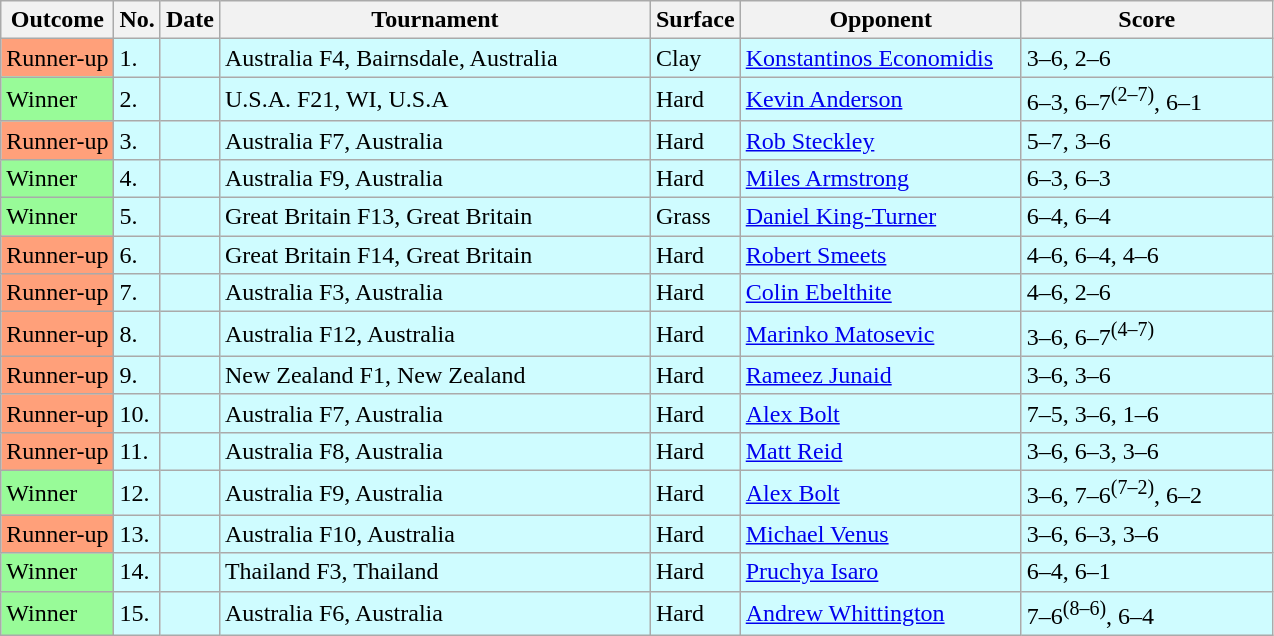<table class="sortable wikitable">
<tr>
<th>Outcome</th>
<th>No.</th>
<th>Date</th>
<th width=280>Tournament</th>
<th>Surface</th>
<th width=180>Opponent</th>
<th width=160>Score</th>
</tr>
<tr bgcolor=cffcff>
<td bgcolor=FFA07A>Runner-up</td>
<td>1.</td>
<td></td>
<td>Australia F4, Bairnsdale, Australia</td>
<td>Clay</td>
<td> <a href='#'>Konstantinos Economidis</a></td>
<td>3–6, 2–6</td>
</tr>
<tr bgcolor=cffcff>
<td bgcolor=98fb98>Winner</td>
<td>2.</td>
<td></td>
<td>U.S.A. F21, WI, U.S.A</td>
<td>Hard</td>
<td> <a href='#'>Kevin Anderson</a></td>
<td>6–3, 6–7<sup>(2–7)</sup>, 6–1</td>
</tr>
<tr bgcolor=cffcff>
<td bgcolor=FFA07A>Runner-up</td>
<td>3.</td>
<td></td>
<td>Australia F7, Australia</td>
<td>Hard</td>
<td> <a href='#'>Rob Steckley</a></td>
<td>5–7, 3–6</td>
</tr>
<tr bgcolor=cffcff>
<td bgcolor=98fb98>Winner</td>
<td>4.</td>
<td></td>
<td>Australia F9, Australia</td>
<td>Hard</td>
<td> <a href='#'>Miles Armstrong</a></td>
<td>6–3, 6–3</td>
</tr>
<tr bgcolor=cffcff>
<td bgcolor=98fb98>Winner</td>
<td>5.</td>
<td></td>
<td>Great Britain F13, Great Britain</td>
<td>Grass</td>
<td> <a href='#'>Daniel King-Turner</a></td>
<td>6–4, 6–4</td>
</tr>
<tr bgcolor=cffcff>
<td bgcolor=FFA07A>Runner-up</td>
<td>6.</td>
<td></td>
<td>Great Britain F14, Great Britain</td>
<td>Hard</td>
<td> <a href='#'>Robert Smeets</a></td>
<td>4–6, 6–4, 4–6</td>
</tr>
<tr bgcolor=cffcff>
<td bgcolor=FFA07A>Runner-up</td>
<td>7.</td>
<td></td>
<td>Australia F3, Australia</td>
<td>Hard</td>
<td> <a href='#'>Colin Ebelthite</a></td>
<td>4–6, 2–6</td>
</tr>
<tr bgcolor=cffcff>
<td bgcolor=FFA07A>Runner-up</td>
<td>8.</td>
<td></td>
<td>Australia F12, Australia</td>
<td>Hard</td>
<td> <a href='#'>Marinko Matosevic</a></td>
<td>3–6, 6–7<sup>(4–7)</sup></td>
</tr>
<tr bgcolor=cffcff>
<td bgcolor=FFA07A>Runner-up</td>
<td>9.</td>
<td></td>
<td>New Zealand F1, New Zealand</td>
<td>Hard</td>
<td> <a href='#'>Rameez Junaid</a></td>
<td>3–6, 3–6</td>
</tr>
<tr bgcolor=cffcff>
<td bgcolor=FFA07A>Runner-up</td>
<td>10.</td>
<td></td>
<td>Australia F7, Australia</td>
<td>Hard</td>
<td> <a href='#'>Alex Bolt</a></td>
<td>7–5, 3–6, 1–6</td>
</tr>
<tr bgcolor=cffcff>
<td bgcolor=FFA07A>Runner-up</td>
<td>11.</td>
<td></td>
<td>Australia F8, Australia</td>
<td>Hard</td>
<td> <a href='#'>Matt Reid</a></td>
<td>3–6, 6–3, 3–6</td>
</tr>
<tr bgcolor=cffcff>
<td bgcolor=98fb98>Winner</td>
<td>12.</td>
<td></td>
<td>Australia F9, Australia</td>
<td>Hard</td>
<td> <a href='#'>Alex Bolt</a></td>
<td>3–6, 7–6<sup>(7–2)</sup>, 6–2</td>
</tr>
<tr bgcolor=cffcff>
<td bgcolor=FFA07A>Runner-up</td>
<td>13.</td>
<td></td>
<td>Australia F10, Australia</td>
<td>Hard</td>
<td> <a href='#'>Michael Venus</a></td>
<td>3–6, 6–3, 3–6</td>
</tr>
<tr bgcolor=cffcff>
<td bgcolor=98fb98>Winner</td>
<td>14.</td>
<td></td>
<td>Thailand F3, Thailand</td>
<td>Hard</td>
<td> <a href='#'>Pruchya Isaro</a></td>
<td>6–4, 6–1</td>
</tr>
<tr bgcolor=cffcff>
<td bgcolor=98fb98>Winner</td>
<td>15.</td>
<td></td>
<td>Australia F6, Australia</td>
<td>Hard</td>
<td> <a href='#'>Andrew Whittington</a></td>
<td>7–6<sup>(8–6)</sup>, 6–4</td>
</tr>
</table>
